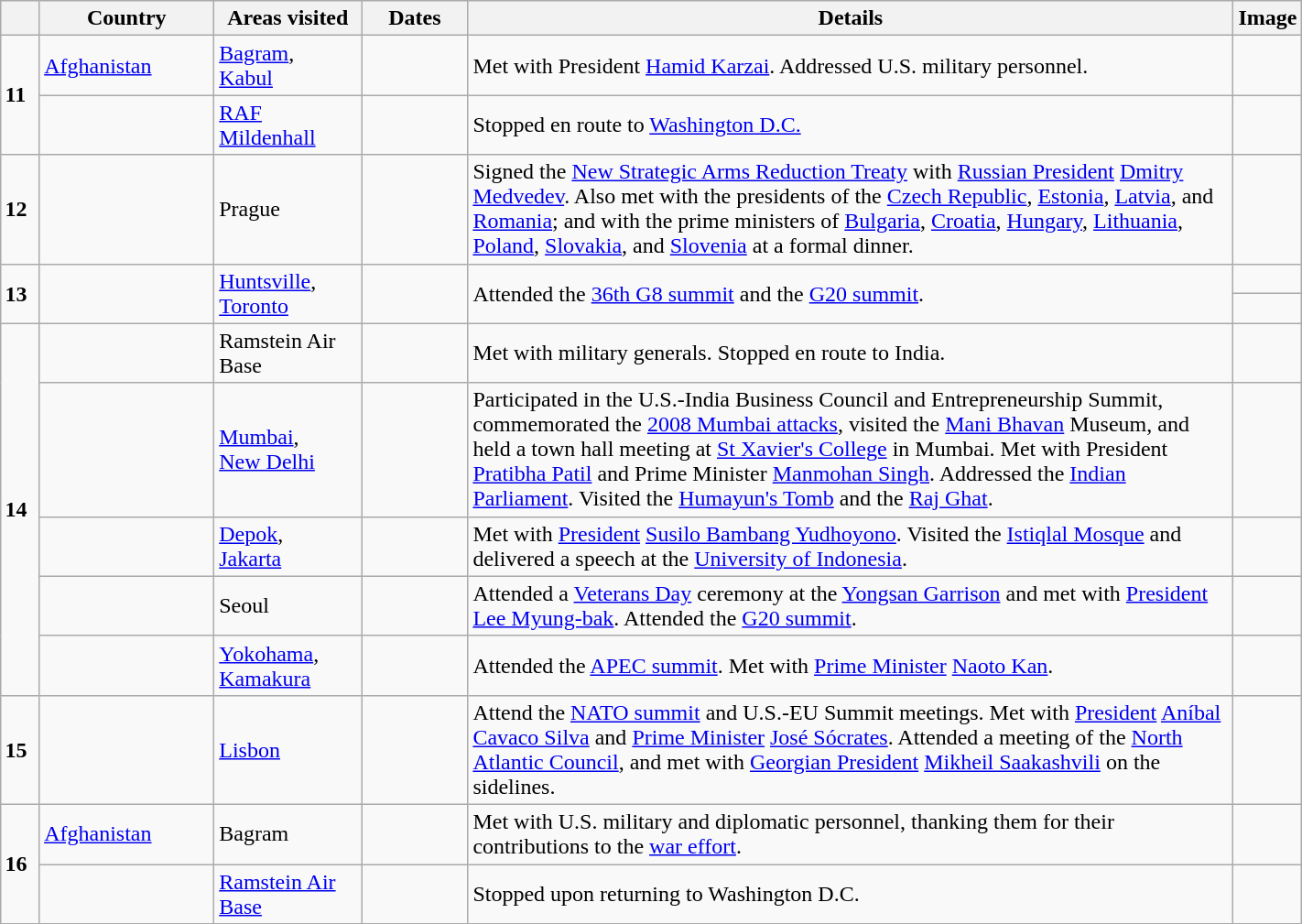<table class="wikitable sortable" style="margin:1em auto 1em auto;">
<tr>
<th style="width: 3%;"></th>
<th width=120>Country</th>
<th width=100>Areas visited</th>
<th width=70>Dates</th>
<th width=550>Details</th>
<th>Image</th>
</tr>
<tr>
<td rowspan=2><strong>11</strong></td>
<td> <a href='#'>Afghanistan</a></td>
<td><a href='#'>Bagram</a>,<br><a href='#'>Kabul</a></td>
<td></td>
<td>Met with President <a href='#'>Hamid Karzai</a>. Addressed U.S. military personnel.</td>
<td></td>
</tr>
<tr>
<td></td>
<td><a href='#'>RAF Mildenhall</a></td>
<td></td>
<td>Stopped en route to <a href='#'>Washington D.C.</a></td>
<td></td>
</tr>
<tr>
<td><strong>12</strong></td>
<td></td>
<td>Prague</td>
<td></td>
<td>Signed the <a href='#'>New Strategic Arms Reduction Treaty</a> with <a href='#'>Russian President</a> <a href='#'>Dmitry Medvedev</a>. Also met with the presidents of the <a href='#'>Czech Republic</a>, <a href='#'>Estonia</a>, <a href='#'>Latvia</a>, and <a href='#'>Romania</a>; and with the prime ministers of <a href='#'>Bulgaria</a>, <a href='#'>Croatia</a>, <a href='#'>Hungary</a>, <a href='#'>Lithuania</a>, <a href='#'>Poland</a>, <a href='#'>Slovakia</a>, and <a href='#'>Slovenia</a> at a formal dinner.</td>
<td></td>
</tr>
<tr>
<td rowspan=2><strong>13</strong></td>
<td rowspan=2></td>
<td rowspan=2><a href='#'>Huntsville</a>,<br><a href='#'>Toronto</a></td>
<td rowspan=2></td>
<td rowspan=2>Attended the <a href='#'>36th G8 summit</a> and the <a href='#'>G20 summit</a>.</td>
<td></td>
</tr>
<tr>
<td></td>
</tr>
<tr>
<td rowspan=5><strong>14</strong></td>
<td></td>
<td>Ramstein Air Base</td>
<td></td>
<td>Met with military generals. Stopped en route to India.</td>
<td></td>
</tr>
<tr>
<td></td>
<td><a href='#'>Mumbai</a>,<br><a href='#'>New Delhi</a></td>
<td></td>
<td>Participated in the U.S.-India Business Council and Entrepreneurship Summit, commemorated the <a href='#'>2008 Mumbai attacks</a>, visited the <a href='#'>Mani Bhavan</a> Museum, and held a town hall meeting at <a href='#'>St Xavier's College</a> in Mumbai. Met with President <a href='#'>Pratibha Patil</a> and Prime Minister <a href='#'>Manmohan Singh</a>. Addressed the <a href='#'>Indian Parliament</a>. Visited the <a href='#'>Humayun's Tomb</a> and the <a href='#'>Raj Ghat</a>.</td>
<td></td>
</tr>
<tr>
<td></td>
<td><a href='#'>Depok</a>,<br><a href='#'>Jakarta</a></td>
<td></td>
<td>Met with <a href='#'>President</a> <a href='#'>Susilo Bambang Yudhoyono</a>. Visited the <a href='#'>Istiqlal Mosque</a> and delivered a speech at the <a href='#'>University of Indonesia</a>.</td>
<td></td>
</tr>
<tr>
<td></td>
<td>Seoul</td>
<td></td>
<td>Attended a <a href='#'>Veterans Day</a> ceremony at the <a href='#'>Yongsan Garrison</a> and met with <a href='#'>President</a> <a href='#'>Lee Myung-bak</a>. Attended the <a href='#'>G20 summit</a>.</td>
<td></td>
</tr>
<tr>
<td></td>
<td><a href='#'>Yokohama</a>, <a href='#'>Kamakura</a></td>
<td></td>
<td>Attended the <a href='#'>APEC summit</a>. Met with <a href='#'>Prime Minister</a> <a href='#'>Naoto Kan</a>.</td>
<td></td>
</tr>
<tr>
<td><strong>15</strong></td>
<td></td>
<td><a href='#'>Lisbon</a></td>
<td></td>
<td>Attend the <a href='#'>NATO summit</a> and U.S.-EU Summit meetings. Met with <a href='#'>President</a> <a href='#'>Aníbal Cavaco Silva</a> and <a href='#'>Prime Minister</a> <a href='#'>José Sócrates</a>. Attended a meeting of the <a href='#'>North Atlantic Council</a>, and met with <a href='#'>Georgian President</a> <a href='#'>Mikheil Saakashvili</a> on the sidelines.</td>
<td></td>
</tr>
<tr>
<td rowspan=2><strong>16</strong></td>
<td> <a href='#'>Afghanistan</a></td>
<td>Bagram</td>
<td></td>
<td>Met with U.S. military and diplomatic personnel, thanking them for their contributions to the <a href='#'>war effort</a>.</td>
<td></td>
</tr>
<tr>
<td></td>
<td><a href='#'>Ramstein Air Base</a></td>
<td></td>
<td>Stopped upon returning to Washington D.C.</td>
<td></td>
</tr>
</table>
